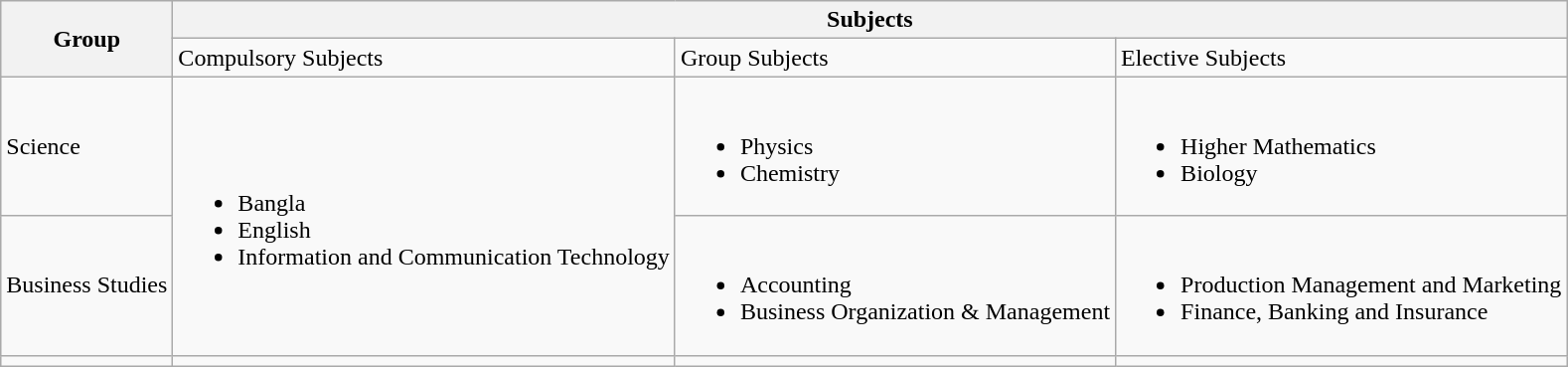<table class="wikitable">
<tr>
<th rowspan="2">Group</th>
<th colspan="3">Subjects</th>
</tr>
<tr>
<td>Compulsory Subjects</td>
<td>Group Subjects</td>
<td>Elective Subjects</td>
</tr>
<tr>
<td>Science</td>
<td rowspan="2"><br><ul><li>Bangla</li><li>English</li><li>Information and Communication Technology</li></ul></td>
<td><br><ul><li>Physics</li><li>Chemistry</li></ul></td>
<td><br><ul><li>Higher Mathematics</li><li>Biology</li></ul></td>
</tr>
<tr>
<td>Business Studies</td>
<td><br><ul><li>Accounting</li><li>Business Organization & Management</li></ul></td>
<td><br><ul><li>Production Management and Marketing</li><li>Finance, Banking and Insurance</li></ul></td>
</tr>
<tr>
<td></td>
<td></td>
<td></td>
<td></td>
</tr>
</table>
